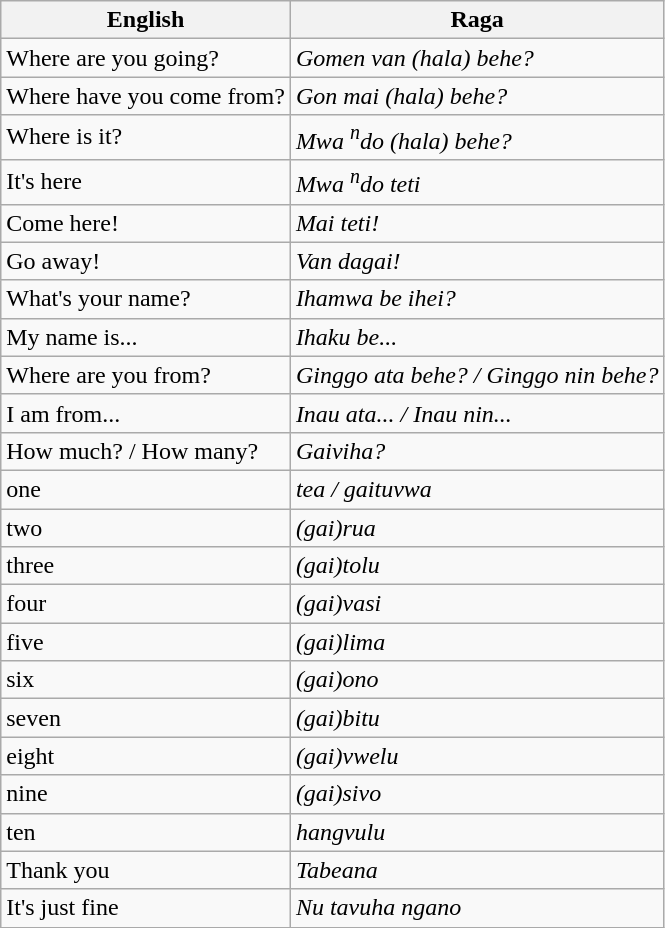<table class="wikitable">
<tr>
<th>English</th>
<th>Raga</th>
</tr>
<tr ->
<td>Where are you going?</td>
<td><em>Gomen van (hala) behe?</em></td>
</tr>
<tr ->
<td>Where have you come from?</td>
<td><em>Gon mai (hala) behe?</em></td>
</tr>
<tr ->
<td>Where is it?</td>
<td><em>Mwa <sup>n</sup>do (hala) behe?</em></td>
</tr>
<tr ->
<td>It's here</td>
<td><em>Mwa <sup>n</sup>do teti</em></td>
</tr>
<tr ->
<td>Come here!</td>
<td><em>Mai teti!</em></td>
</tr>
<tr ->
<td>Go away!</td>
<td><em>Van dagai!</em></td>
</tr>
<tr ->
<td>What's your name?</td>
<td><em>Ihamwa be ihei?</em></td>
</tr>
<tr ->
<td>My name is...</td>
<td><em>Ihaku be...</em></td>
</tr>
<tr ->
<td>Where are you from?</td>
<td><em>Ginggo ata behe? / Ginggo nin behe?</em></td>
</tr>
<tr ->
<td>I am from...</td>
<td><em>Inau ata... / Inau nin...</em></td>
</tr>
<tr ->
<td>How much? / How many?</td>
<td><em>Gaiviha?</em></td>
</tr>
<tr ->
<td>one</td>
<td><em>tea / gaituvwa</em></td>
</tr>
<tr ->
<td>two</td>
<td><em>(gai)rua</em></td>
</tr>
<tr ->
<td>three</td>
<td><em>(gai)tolu</em></td>
</tr>
<tr ->
<td>four</td>
<td><em>(gai)vasi</em></td>
</tr>
<tr ->
<td>five</td>
<td><em>(gai)lima</em></td>
</tr>
<tr ->
<td>six</td>
<td><em>(gai)ono </em></td>
</tr>
<tr ->
<td>seven</td>
<td><em>(gai)bitu </em></td>
</tr>
<tr ->
<td>eight</td>
<td><em> (gai)vwelu</em></td>
</tr>
<tr ->
<td>nine</td>
<td><em>(gai)sivo </em></td>
</tr>
<tr ->
<td>ten</td>
<td><em>hangvulu </em></td>
</tr>
<tr ->
<td>Thank you</td>
<td><em>Tabeana</em></td>
</tr>
<tr ->
<td>It's just fine</td>
<td><em>Nu tavuha ngano</em></td>
</tr>
</table>
